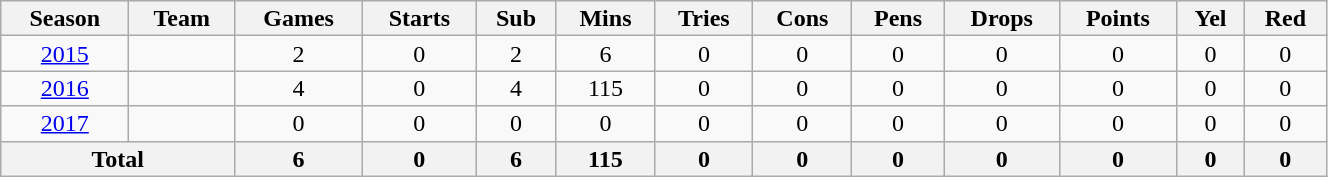<table class="wikitable" style="text-align:center; line-height:100%; font-size:100%; width:70%;">
<tr>
<th>Season</th>
<th>Team</th>
<th>Games</th>
<th>Starts</th>
<th>Sub</th>
<th>Mins</th>
<th>Tries</th>
<th>Cons</th>
<th>Pens</th>
<th>Drops</th>
<th>Points</th>
<th>Yel</th>
<th>Red</th>
</tr>
<tr>
<td><a href='#'>2015</a></td>
<td></td>
<td>2</td>
<td>0</td>
<td>2</td>
<td>6</td>
<td>0</td>
<td>0</td>
<td>0</td>
<td>0</td>
<td>0</td>
<td>0</td>
<td>0</td>
</tr>
<tr>
<td><a href='#'>2016</a></td>
<td></td>
<td>4</td>
<td>0</td>
<td>4</td>
<td>115</td>
<td>0</td>
<td>0</td>
<td>0</td>
<td>0</td>
<td>0</td>
<td>0</td>
<td>0</td>
</tr>
<tr>
<td><a href='#'>2017</a></td>
<td></td>
<td>0</td>
<td>0</td>
<td>0</td>
<td>0</td>
<td>0</td>
<td>0</td>
<td>0</td>
<td>0</td>
<td>0</td>
<td>0</td>
<td>0</td>
</tr>
<tr>
<th colspan="2">Total</th>
<th>6</th>
<th>0</th>
<th>6</th>
<th>115</th>
<th>0</th>
<th>0</th>
<th>0</th>
<th>0</th>
<th>0</th>
<th>0</th>
<th>0</th>
</tr>
</table>
